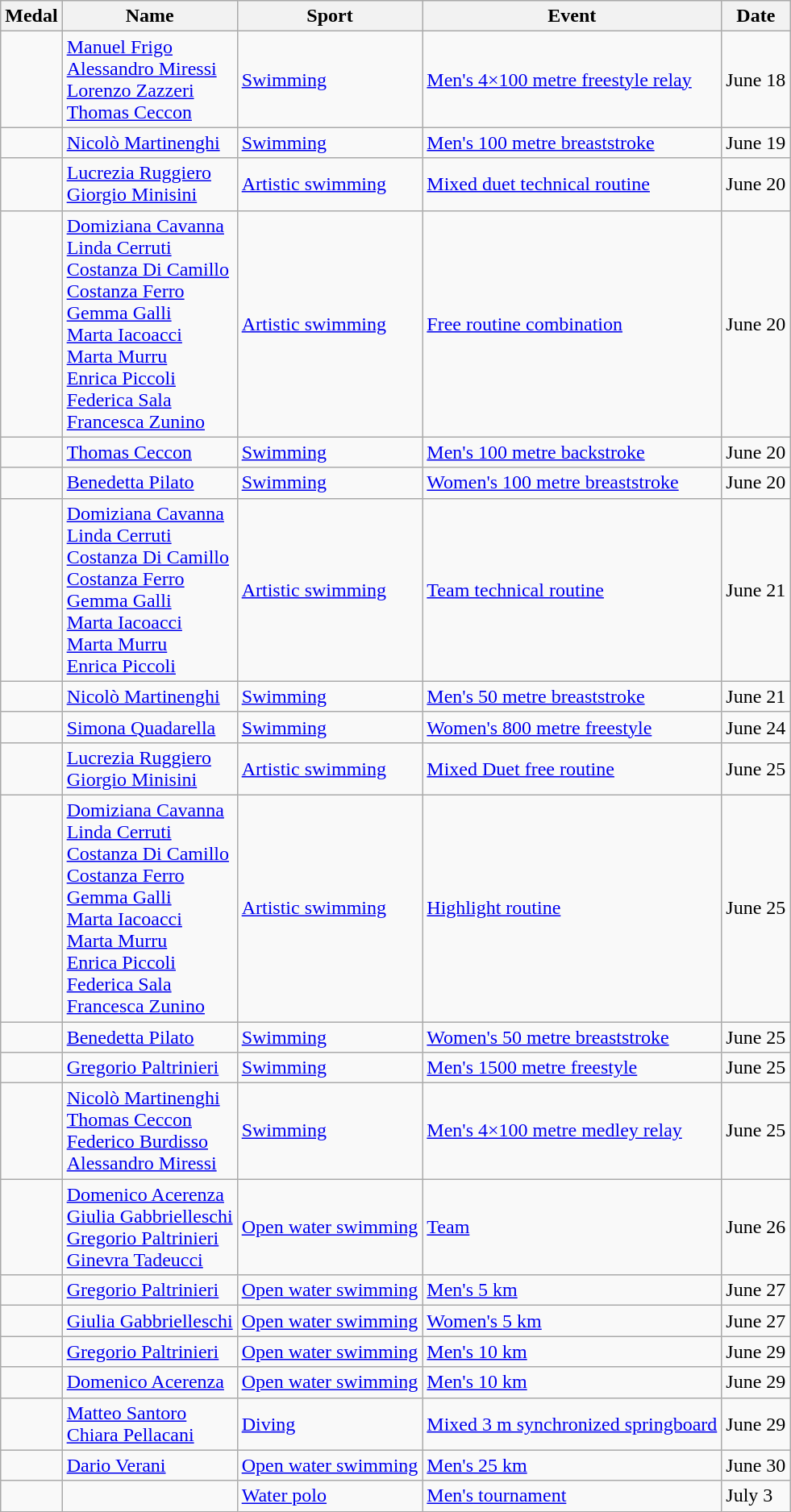<table class="wikitable sortable">
<tr>
<th>Medal</th>
<th>Name</th>
<th>Sport</th>
<th>Event</th>
<th>Date</th>
</tr>
<tr>
<td></td>
<td><a href='#'>Manuel Frigo</a><br><a href='#'>Alessandro Miressi</a><br><a href='#'>Lorenzo Zazzeri</a><br><a href='#'>Thomas Ceccon</a></td>
<td><a href='#'>Swimming</a></td>
<td><a href='#'>Men's 4×100 metre freestyle relay</a></td>
<td>June 18</td>
</tr>
<tr>
<td></td>
<td><a href='#'>Nicolò Martinenghi</a></td>
<td><a href='#'>Swimming</a></td>
<td><a href='#'>Men's 100 metre breaststroke</a></td>
<td>June 19</td>
</tr>
<tr>
<td></td>
<td><a href='#'>Lucrezia Ruggiero</a><br><a href='#'>Giorgio Minisini</a></td>
<td><a href='#'>Artistic swimming</a></td>
<td><a href='#'>Mixed duet technical routine</a></td>
<td>June 20</td>
</tr>
<tr>
<td></td>
<td><a href='#'>Domiziana Cavanna</a><br><a href='#'>Linda Cerruti</a><br><a href='#'>Costanza Di Camillo</a><br><a href='#'>Costanza Ferro</a><br><a href='#'>Gemma Galli</a><br><a href='#'>Marta Iacoacci</a><br><a href='#'>Marta Murru</a><br><a href='#'>Enrica Piccoli</a><br><a href='#'>Federica Sala</a><br><a href='#'>Francesca Zunino</a></td>
<td><a href='#'>Artistic swimming</a></td>
<td><a href='#'>Free routine combination</a></td>
<td>June 20</td>
</tr>
<tr>
<td></td>
<td><a href='#'>Thomas Ceccon</a></td>
<td><a href='#'>Swimming</a></td>
<td><a href='#'>Men's 100 metre backstroke</a></td>
<td>June 20</td>
</tr>
<tr>
<td></td>
<td><a href='#'>Benedetta Pilato</a></td>
<td><a href='#'>Swimming</a></td>
<td><a href='#'>Women's 100 metre breaststroke</a></td>
<td>June 20</td>
</tr>
<tr>
<td></td>
<td><a href='#'>Domiziana Cavanna</a><br><a href='#'>Linda Cerruti</a><br><a href='#'>Costanza Di Camillo</a><br><a href='#'>Costanza Ferro</a><br><a href='#'>Gemma Galli</a><br><a href='#'>Marta Iacoacci</a><br><a href='#'>Marta Murru</a><br><a href='#'>Enrica Piccoli</a></td>
<td><a href='#'>Artistic swimming</a></td>
<td><a href='#'>Team technical routine</a></td>
<td>June 21</td>
</tr>
<tr>
<td></td>
<td><a href='#'>Nicolò Martinenghi</a></td>
<td><a href='#'>Swimming</a></td>
<td><a href='#'>Men's 50 metre breaststroke</a></td>
<td>June 21</td>
</tr>
<tr>
<td></td>
<td><a href='#'>Simona Quadarella</a></td>
<td><a href='#'>Swimming</a></td>
<td><a href='#'>Women's 800 metre freestyle</a></td>
<td>June 24</td>
</tr>
<tr>
<td></td>
<td><a href='#'>Lucrezia Ruggiero</a><br><a href='#'>Giorgio Minisini</a></td>
<td><a href='#'>Artistic swimming</a></td>
<td><a href='#'>Mixed Duet free routine</a></td>
<td>June 25</td>
</tr>
<tr>
<td></td>
<td><a href='#'>Domiziana Cavanna</a><br><a href='#'>Linda Cerruti</a><br><a href='#'>Costanza Di Camillo</a><br><a href='#'>Costanza Ferro</a><br><a href='#'>Gemma Galli</a><br><a href='#'>Marta Iacoacci</a><br><a href='#'>Marta Murru</a><br><a href='#'>Enrica Piccoli</a><br><a href='#'>Federica Sala</a><br><a href='#'>Francesca Zunino</a></td>
<td><a href='#'>Artistic swimming</a></td>
<td><a href='#'>Highlight routine</a></td>
<td>June 25</td>
</tr>
<tr>
<td></td>
<td><a href='#'>Benedetta Pilato</a></td>
<td><a href='#'>Swimming</a></td>
<td><a href='#'>Women's 50 metre breaststroke</a></td>
<td>June 25</td>
</tr>
<tr>
<td></td>
<td><a href='#'>Gregorio Paltrinieri</a></td>
<td><a href='#'>Swimming</a></td>
<td><a href='#'>Men's 1500 metre freestyle</a></td>
<td>June 25</td>
</tr>
<tr>
<td></td>
<td><a href='#'>Nicolò Martinenghi</a><br><a href='#'>Thomas Ceccon</a><br><a href='#'>Federico Burdisso</a><br><a href='#'>Alessandro Miressi</a></td>
<td><a href='#'>Swimming</a></td>
<td><a href='#'>Men's 4×100 metre medley relay</a></td>
<td>June 25</td>
</tr>
<tr>
<td></td>
<td><a href='#'>Domenico Acerenza</a><br><a href='#'>Giulia Gabbrielleschi</a><br><a href='#'>Gregorio Paltrinieri</a><br><a href='#'>Ginevra Tadeucci</a></td>
<td><a href='#'>Open water swimming</a></td>
<td><a href='#'>Team</a></td>
<td>June 26</td>
</tr>
<tr>
<td></td>
<td><a href='#'>Gregorio Paltrinieri</a></td>
<td><a href='#'>Open water swimming</a></td>
<td><a href='#'>Men's 5 km</a></td>
<td>June 27</td>
</tr>
<tr>
<td></td>
<td><a href='#'>Giulia Gabbrielleschi</a></td>
<td><a href='#'>Open water swimming</a></td>
<td><a href='#'>Women's 5 km</a></td>
<td>June 27</td>
</tr>
<tr>
<td></td>
<td><a href='#'>Gregorio Paltrinieri</a></td>
<td><a href='#'>Open water swimming</a></td>
<td><a href='#'>Men's 10 km</a></td>
<td>June 29</td>
</tr>
<tr>
<td></td>
<td><a href='#'>Domenico Acerenza</a></td>
<td><a href='#'>Open water swimming</a></td>
<td><a href='#'>Men's 10 km</a></td>
<td>June 29</td>
</tr>
<tr>
<td></td>
<td><a href='#'>Matteo Santoro</a><br><a href='#'>Chiara Pellacani</a></td>
<td><a href='#'>Diving</a></td>
<td><a href='#'>Mixed 3 m synchronized springboard</a></td>
<td>June 29</td>
</tr>
<tr>
<td></td>
<td><a href='#'>Dario Verani</a></td>
<td><a href='#'>Open water swimming</a></td>
<td><a href='#'>Men's 25 km</a></td>
<td>June 30</td>
</tr>
<tr>
<td></td>
<td><br></td>
<td><a href='#'>Water polo</a></td>
<td><a href='#'>Men's tournament</a></td>
<td>July 3</td>
</tr>
</table>
